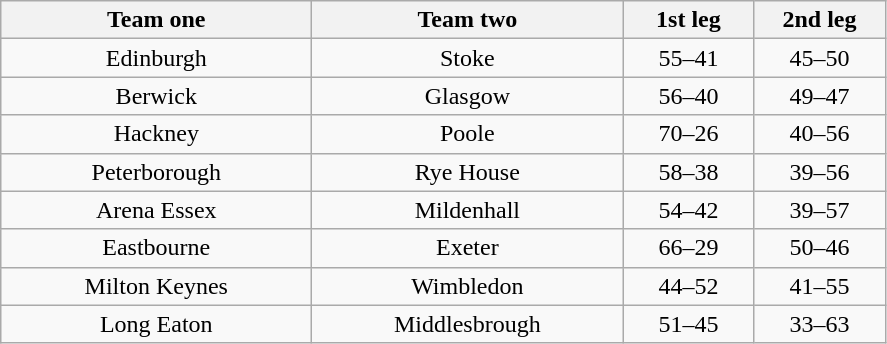<table class="wikitable" style="text-align: center">
<tr>
<th width=200>Team one</th>
<th width=200>Team two</th>
<th width=80>1st leg</th>
<th width=80>2nd leg</th>
</tr>
<tr>
<td>Edinburgh</td>
<td>Stoke</td>
<td>55–41</td>
<td>45–50</td>
</tr>
<tr>
<td>Berwick</td>
<td>Glasgow</td>
<td>56–40</td>
<td>49–47</td>
</tr>
<tr>
<td>Hackney</td>
<td>Poole</td>
<td>70–26</td>
<td>40–56</td>
</tr>
<tr>
<td>Peterborough</td>
<td>Rye House</td>
<td>58–38</td>
<td>39–56</td>
</tr>
<tr>
<td>Arena Essex</td>
<td>Mildenhall</td>
<td>54–42</td>
<td>39–57</td>
</tr>
<tr>
<td>Eastbourne</td>
<td>Exeter</td>
<td>66–29</td>
<td>50–46</td>
</tr>
<tr>
<td>Milton Keynes</td>
<td>Wimbledon</td>
<td>44–52</td>
<td>41–55</td>
</tr>
<tr>
<td>Long Eaton</td>
<td>Middlesbrough</td>
<td>51–45</td>
<td>33–63</td>
</tr>
</table>
